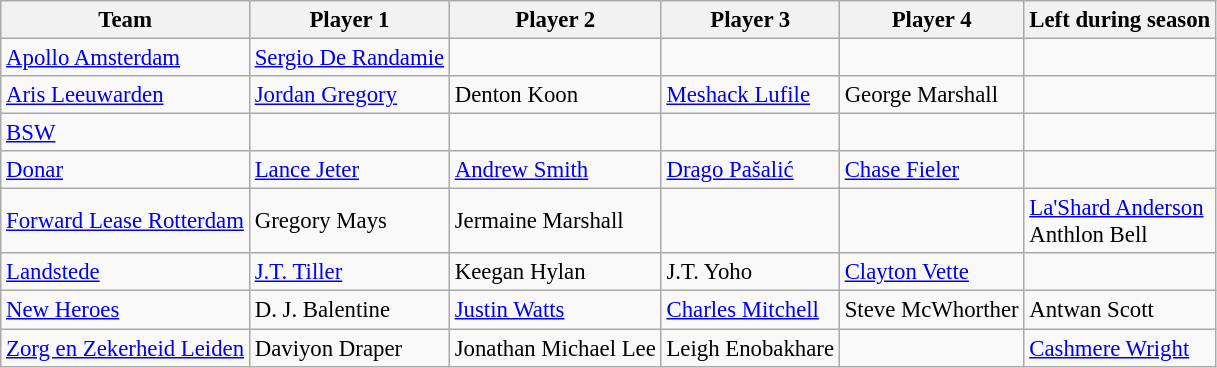<table class="wikitable" style="font-size:95%;">
<tr>
<th>Team</th>
<th>Player 1</th>
<th>Player 2</th>
<th>Player 3</th>
<th>Player 4</th>
<th>Left during season</th>
</tr>
<tr>
<td><a href='#'>Apollo Amsterdam</a></td>
<td> <a href='#'>Sergio De Randamie</a></td>
<td></td>
<td></td>
<td></td>
<td></td>
</tr>
<tr>
<td><a href='#'>Aris Leeuwarden</a></td>
<td> <a href='#'>Jordan Gregory</a></td>
<td> Denton Koon</td>
<td> <a href='#'>Meshack Lufile</a></td>
<td> George Marshall</td>
<td></td>
</tr>
<tr>
<td><a href='#'>BSW</a></td>
<td></td>
<td></td>
<td></td>
<td></td>
<td></td>
</tr>
<tr>
<td><a href='#'>Donar</a></td>
<td> <a href='#'>Lance Jeter</a></td>
<td> <a href='#'>Andrew Smith</a></td>
<td> <a href='#'>Drago Pašalić</a></td>
<td> <a href='#'>Chase Fieler</a></td>
<td></td>
</tr>
<tr>
<td><a href='#'>Forward Lease Rotterdam</a></td>
<td> Gregory Mays</td>
<td> Jermaine Marshall</td>
<td></td>
<td></td>
<td> <a href='#'>La'Shard Anderson</a><br>  Anthlon Bell</td>
</tr>
<tr>
<td><a href='#'>Landstede</a></td>
<td> <a href='#'>J.T. Tiller</a></td>
<td> Keegan Hylan</td>
<td> J.T. Yoho</td>
<td> <a href='#'>Clayton Vette</a></td>
<td></td>
</tr>
<tr>
<td><a href='#'>New Heroes</a></td>
<td> D. J. Balentine</td>
<td> <a href='#'>Justin Watts</a></td>
<td> <a href='#'>Charles Mitchell</a></td>
<td> Steve McWhorther</td>
<td> Antwan Scott</td>
</tr>
<tr>
<td><a href='#'>Zorg en Zekerheid Leiden</a></td>
<td> Daviyon Draper</td>
<td> Jonathan Michael Lee</td>
<td> Leigh Enobakhare</td>
<td></td>
<td> <a href='#'>Cashmere Wright</a></td>
</tr>
</table>
